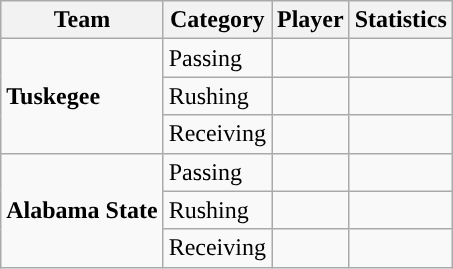<table class="wikitable" style="float: right;">
<tr>
<th>Team</th>
<th>Category</th>
<th>Player</th>
<th>Statistics</th>
</tr>
<tr>
<td rowspan=3><strong>Tuskegee</strong></td>
<td>Passing</td>
<td></td>
<td></td>
</tr>
<tr>
<td>Rushing</td>
<td></td>
<td></td>
</tr>
<tr>
<td>Receiving</td>
<td></td>
<td></td>
</tr>
<tr>
<td rowspan=3><strong>Alabama State</strong></td>
<td>Passing</td>
<td></td>
<td></td>
</tr>
<tr>
<td>Rushing</td>
<td></td>
<td></td>
</tr>
<tr>
<td>Receiving</td>
<td></td>
<td></td>
</tr>
</table>
